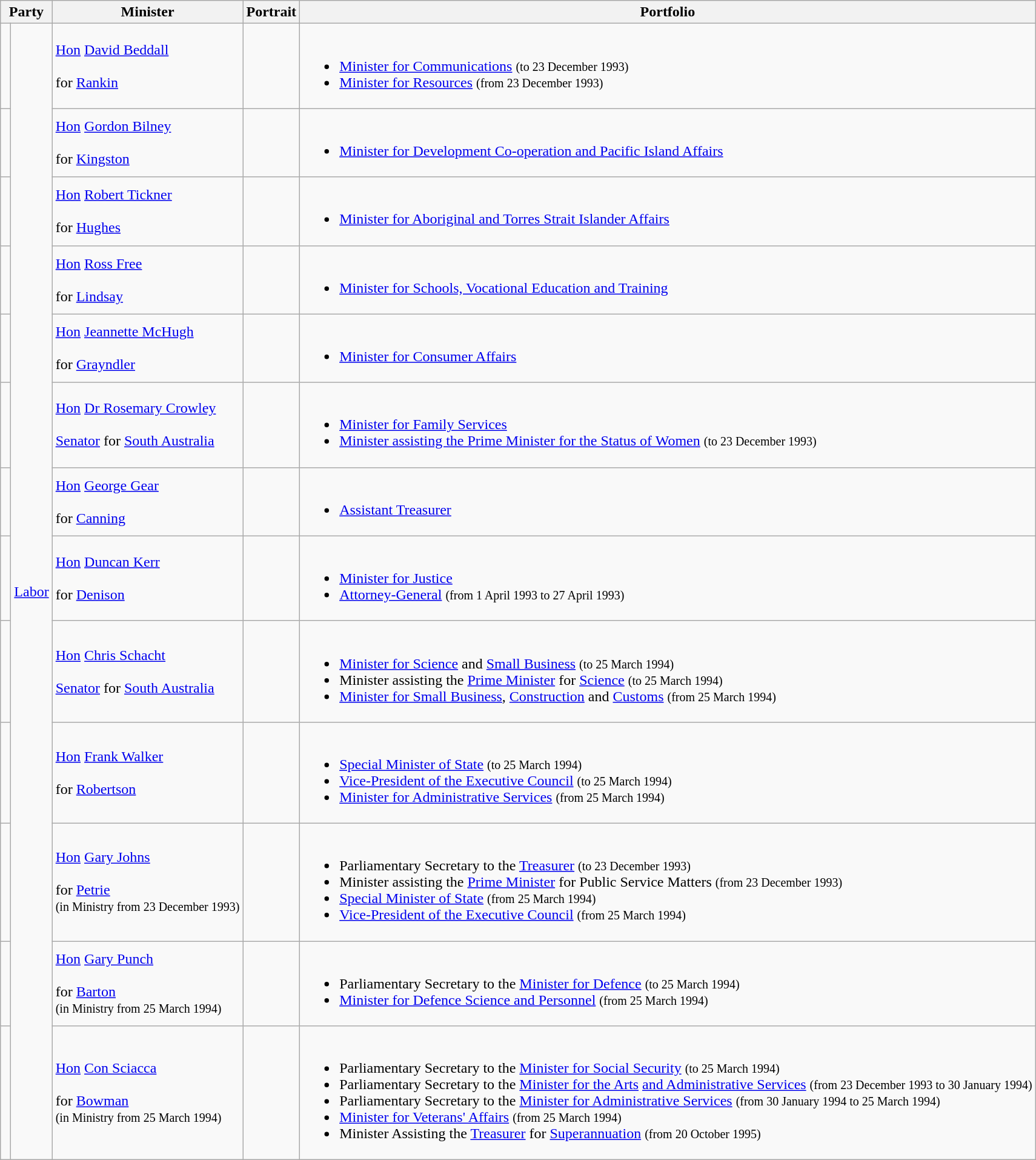<table class="wikitable sortable">
<tr>
<th colspan="2">Party</th>
<th>Minister</th>
<th>Portrait</th>
<th>Portfolio</th>
</tr>
<tr>
<td> </td>
<td rowspan=13><a href='#'>Labor</a></td>
<td><a href='#'>Hon</a> <a href='#'>David Beddall</a> <br><br> for <a href='#'>Rankin</a> <br></td>
<td></td>
<td><br><ul><li><a href='#'>Minister for Communications</a> <small>(to 23 December 1993)</small></li><li><a href='#'>Minister for Resources</a> <small>(from 23 December 1993)</small></li></ul></td>
</tr>
<tr>
<td> </td>
<td><a href='#'>Hon</a> <a href='#'>Gordon Bilney</a> <br><br> for <a href='#'>Kingston</a> <br></td>
<td></td>
<td><br><ul><li><a href='#'>Minister for Development Co-operation and Pacific Island Affairs</a></li></ul></td>
</tr>
<tr>
<td> </td>
<td><a href='#'>Hon</a> <a href='#'>Robert Tickner</a> <br><br> for <a href='#'>Hughes</a> <br></td>
<td></td>
<td><br><ul><li><a href='#'>Minister for Aboriginal and Torres Strait Islander Affairs</a></li></ul></td>
</tr>
<tr>
<td> </td>
<td><a href='#'>Hon</a> <a href='#'>Ross Free</a> <br><br> for <a href='#'>Lindsay</a> <br></td>
<td></td>
<td><br><ul><li><a href='#'>Minister for Schools, Vocational Education and Training</a></li></ul></td>
</tr>
<tr>
<td> </td>
<td><a href='#'>Hon</a> <a href='#'>Jeannette McHugh</a> <br><br> for <a href='#'>Grayndler</a> <br></td>
<td></td>
<td><br><ul><li><a href='#'>Minister for Consumer Affairs</a></li></ul></td>
</tr>
<tr>
<td> </td>
<td><a href='#'>Hon</a> <a href='#'>Dr Rosemary Crowley</a> <br><br><a href='#'>Senator</a> for <a href='#'>South Australia</a> <br></td>
<td></td>
<td><br><ul><li><a href='#'>Minister for Family Services</a></li><li><a href='#'>Minister assisting the Prime Minister for the Status of Women</a> <small>(to 23 December 1993)</small></li></ul></td>
</tr>
<tr>
<td> </td>
<td><a href='#'>Hon</a> <a href='#'>George Gear</a> <br><br> for <a href='#'>Canning</a> <br></td>
<td></td>
<td><br><ul><li><a href='#'>Assistant Treasurer</a></li></ul></td>
</tr>
<tr>
<td> </td>
<td><a href='#'>Hon</a> <a href='#'>Duncan Kerr</a> <br><br> for <a href='#'>Denison</a> <br></td>
<td></td>
<td><br><ul><li><a href='#'>Minister for Justice</a></li><li><a href='#'>Attorney-General</a> <small>(from 1 April 1993 to 27 April 1993)</small></li></ul></td>
</tr>
<tr>
<td> </td>
<td><a href='#'>Hon</a> <a href='#'>Chris Schacht</a> <br><br><a href='#'>Senator</a> for <a href='#'>South Australia</a> <br></td>
<td></td>
<td><br><ul><li><a href='#'>Minister for Science</a> and <a href='#'>Small Business</a> <small>(to 25 March 1994)</small></li><li>Minister assisting the <a href='#'>Prime Minister</a> for <a href='#'>Science</a> <small>(to 25 March 1994)</small></li><li><a href='#'>Minister for Small Business</a>, <a href='#'>Construction</a> and <a href='#'>Customs</a> <small>(from 25 March 1994)</small></li></ul></td>
</tr>
<tr>
<td> </td>
<td><a href='#'>Hon</a> <a href='#'>Frank Walker</a>  <br><br> for <a href='#'>Robertson</a> <br></td>
<td></td>
<td><br><ul><li><a href='#'>Special Minister of State</a> <small>(to 25 March 1994)</small></li><li><a href='#'>Vice-President of the Executive Council</a> <small>(to 25 March 1994)</small></li><li><a href='#'>Minister for Administrative Services</a> <small>(from 25 March 1994)</small></li></ul></td>
</tr>
<tr>
<td> </td>
<td><a href='#'>Hon</a> <a href='#'>Gary Johns</a> <br><br> for <a href='#'>Petrie</a> <br>
<small>(in Ministry from 23 December 1993)</small></td>
<td></td>
<td><br><ul><li>Parliamentary Secretary to the <a href='#'>Treasurer</a> <small>(to 23 December 1993)</small></li><li>Minister assisting the <a href='#'>Prime Minister</a> for Public Service Matters <small>(from 23 December 1993)</small></li><li><a href='#'>Special Minister of State</a> <small>(from 25 March 1994)</small></li><li><a href='#'>Vice-President of the Executive Council</a> <small>(from 25 March 1994)</small></li></ul></td>
</tr>
<tr>
<td> </td>
<td><a href='#'>Hon</a> <a href='#'>Gary Punch</a> <br><br> for <a href='#'>Barton</a> <br>
<small>(in Ministry from 25 March 1994)</small></td>
<td></td>
<td><br><ul><li>Parliamentary Secretary to the <a href='#'>Minister for Defence</a> <small>(to 25 March 1994)</small></li><li><a href='#'>Minister for Defence Science and Personnel</a> <small>(from 25 March 1994)</small></li></ul></td>
</tr>
<tr>
<td> </td>
<td><a href='#'>Hon</a> <a href='#'>Con Sciacca</a> <br><br> for <a href='#'>Bowman</a> <br>
<small>(in Ministry from 25 March 1994)</small></td>
<td></td>
<td><br><ul><li>Parliamentary Secretary to the <a href='#'>Minister for Social Security</a> <small>(to 25 March 1994)</small></li><li>Parliamentary Secretary to the <a href='#'>Minister for the Arts</a> <a href='#'>and Administrative Services</a> <small>(from 23 December 1993 to 30 January 1994)</small></li><li>Parliamentary Secretary to the <a href='#'>Minister for Administrative Services</a> <small>(from 30 January 1994 to 25 March 1994)</small></li><li><a href='#'>Minister for Veterans' Affairs</a> <small>(from 25 March 1994)</small></li><li>Minister Assisting the <a href='#'>Treasurer</a> for <a href='#'>Superannuation</a> <small>(from 20 October 1995)</small></li></ul></td>
</tr>
</table>
